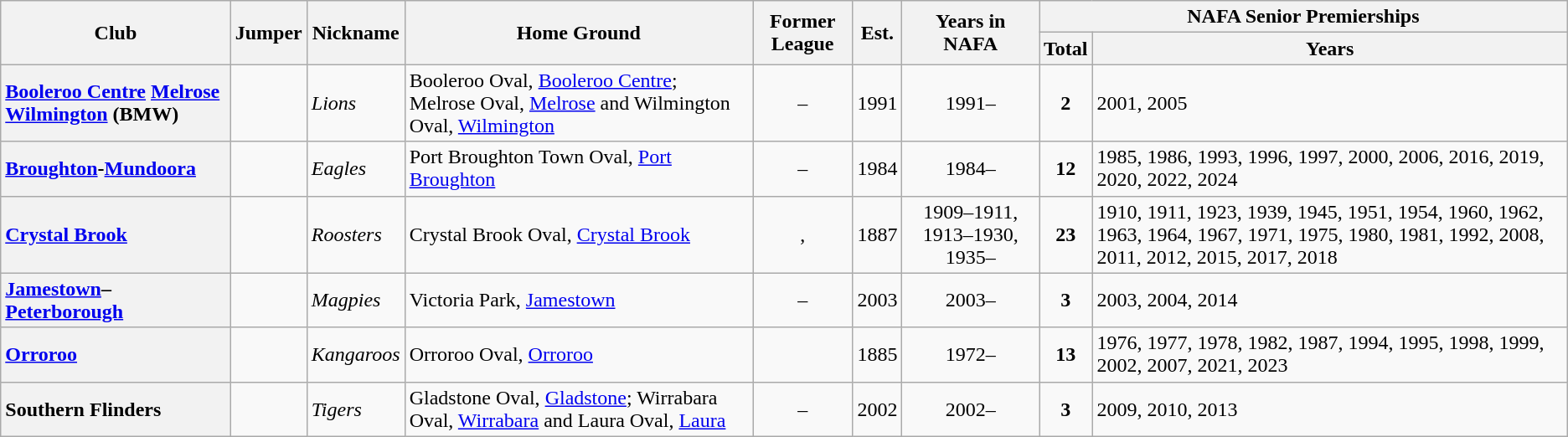<table class="wikitable sortable">
<tr>
<th rowspan="2">Club</th>
<th rowspan="2">Jumper</th>
<th rowspan="2">Nickname</th>
<th rowspan="2">Home Ground</th>
<th rowspan="2">Former League</th>
<th rowspan="2">Est.</th>
<th rowspan="2">Years in NAFA</th>
<th colspan="2">NAFA Senior Premierships</th>
</tr>
<tr>
<th>Total</th>
<th>Years</th>
</tr>
<tr>
<th style="text-align:left"><a href='#'>Booleroo Centre</a> <a href='#'>Melrose</a> <a href='#'>Wilmington</a> (BMW)</th>
<td></td>
<td><em>Lions</em></td>
<td>Booleroo Oval, <a href='#'>Booleroo Centre</a>; Melrose Oval, <a href='#'>Melrose</a> and Wilmington Oval, <a href='#'>Wilmington</a></td>
<td align="center">–</td>
<td align="center">1991</td>
<td align="center">1991–</td>
<td align="center"><strong>2</strong></td>
<td>2001, 2005</td>
</tr>
<tr>
<th style="text-align:left"><a href='#'>Broughton</a>-<a href='#'>Mundoora</a></th>
<td></td>
<td><em>Eagles</em></td>
<td>Port Broughton Town Oval, <a href='#'>Port Broughton</a></td>
<td align="center">–</td>
<td align="center">1984</td>
<td align="center">1984–</td>
<td align="center"><strong>12</strong></td>
<td>1985, 1986, 1993, 1996, 1997, 2000, 2006, 2016, 2019, 2020, 2022, 2024</td>
</tr>
<tr>
<th style="text-align:left"><a href='#'>Crystal Brook</a></th>
<td></td>
<td><em>Roosters</em></td>
<td>Crystal Brook Oval, <a href='#'>Crystal Brook</a></td>
<td align="center">, </td>
<td align="center">1887</td>
<td align="center">1909–1911, 1913–1930, 1935–</td>
<td align="center"><strong>23</strong></td>
<td>1910, 1911, 1923, 1939, 1945, 1951, 1954, 1960, 1962, 1963, 1964, 1967, 1971, 1975, 1980, 1981, 1992, 2008, 2011, 2012, 2015, 2017, 2018</td>
</tr>
<tr>
<th style="text-align:left"><a href='#'>Jamestown</a>–<a href='#'>Peterborough</a></th>
<td></td>
<td><em>Magpies</em></td>
<td>Victoria Park, <a href='#'>Jamestown</a></td>
<td align="center">–</td>
<td align="center">2003</td>
<td align="center">2003–</td>
<td align="center"><strong>3</strong></td>
<td>2003, 2004, 2014</td>
</tr>
<tr>
<th style="text-align:left"><a href='#'>Orroroo</a></th>
<td></td>
<td><em>Kangaroos</em></td>
<td>Orroroo Oval, <a href='#'>Orroroo</a></td>
<td align="center"></td>
<td align="center">1885</td>
<td align="center">1972–</td>
<td align="center"><strong>13</strong></td>
<td>1976, 1977, 1978, 1982, 1987, 1994, 1995, 1998, 1999, 2002, 2007, 2021, 2023</td>
</tr>
<tr>
<th style="text-align:left">Southern Flinders</th>
<td></td>
<td><em>Tigers</em></td>
<td>Gladstone Oval, <a href='#'>Gladstone</a>; Wirrabara Oval, <a href='#'>Wirrabara</a> and Laura Oval, <a href='#'>Laura</a></td>
<td align="center">–</td>
<td align="center">2002</td>
<td align="center">2002–</td>
<td align="center"><strong>3</strong></td>
<td>2009, 2010, 2013</td>
</tr>
</table>
